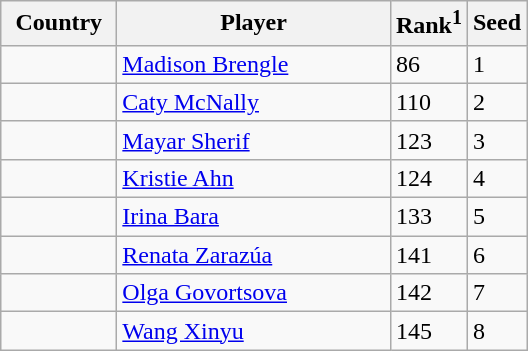<table class="sortable wikitable">
<tr>
<th width="70">Country</th>
<th width="175">Player</th>
<th>Rank<sup>1</sup></th>
<th>Seed</th>
</tr>
<tr>
<td></td>
<td><a href='#'>Madison Brengle</a></td>
<td>86</td>
<td>1</td>
</tr>
<tr>
<td></td>
<td><a href='#'>Caty McNally</a></td>
<td>110</td>
<td>2</td>
</tr>
<tr>
<td></td>
<td><a href='#'>Mayar Sherif</a></td>
<td>123</td>
<td>3</td>
</tr>
<tr>
<td></td>
<td><a href='#'>Kristie Ahn</a></td>
<td>124</td>
<td>4</td>
</tr>
<tr>
<td></td>
<td><a href='#'>Irina Bara</a></td>
<td>133</td>
<td>5</td>
</tr>
<tr>
<td></td>
<td><a href='#'>Renata Zarazúa</a></td>
<td>141</td>
<td>6</td>
</tr>
<tr>
<td></td>
<td><a href='#'>Olga Govortsova</a></td>
<td>142</td>
<td>7</td>
</tr>
<tr>
<td></td>
<td><a href='#'>Wang Xinyu</a></td>
<td>145</td>
<td>8</td>
</tr>
</table>
